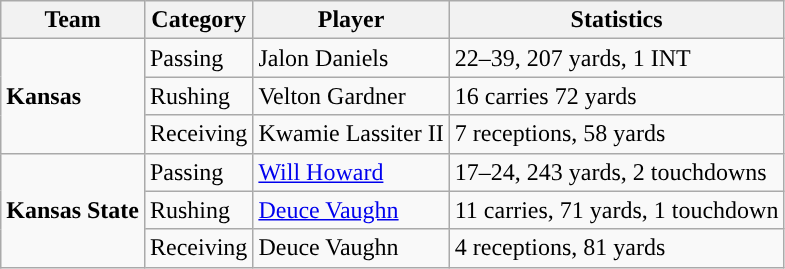<table class="wikitable" style="float: left;">
<tr>
<th>Team</th>
<th>Category</th>
<th>Player</th>
<th>Statistics</th>
</tr>
<tr>
<td rowspan=3><strong>Kansas</strong></td>
<td>Passing</td>
<td>Jalon Daniels</td>
<td>22–39, 207 yards, 1 INT</td>
</tr>
<tr>
<td>Rushing</td>
<td>Velton Gardner</td>
<td>16 carries 72 yards</td>
</tr>
<tr>
<td>Receiving</td>
<td>Kwamie Lassiter II</td>
<td>7 receptions, 58 yards</td>
</tr>
<tr>
<td rowspan=3><strong>Kansas State</strong></td>
<td>Passing</td>
<td><a href='#'>Will Howard</a></td>
<td>17–24, 243 yards, 2 touchdowns</td>
</tr>
<tr>
<td>Rushing</td>
<td><a href='#'>Deuce Vaughn</a></td>
<td>11 carries, 71 yards, 1 touchdown</td>
</tr>
<tr>
<td>Receiving</td>
<td>Deuce Vaughn</td>
<td>4 receptions, 81 yards</td>
</tr>
</table>
